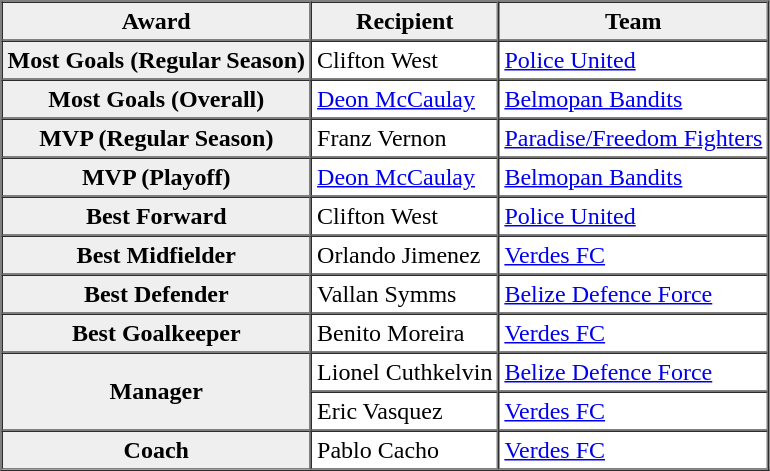<table border="1" cellpadding="3" cellspacing="0" align="centre">
<tr>
<th scope="row" style="background:#efefef;">Award</th>
<th scope="row" style="background:#efefef;">Recipient</th>
<th scope="row" style="background:#efefef;">Team</th>
</tr>
<tr>
<th scope="row" style="background:#efefef;">Most Goals (Regular Season)</th>
<td> Clifton West</td>
<td><a href='#'>Police United</a></td>
</tr>
<tr>
<th scope="row" style="background:#efefef;">Most Goals (Overall)</th>
<td> <a href='#'>Deon McCaulay</a></td>
<td><a href='#'>Belmopan Bandits</a></td>
</tr>
<tr>
<th scope="row" style="background:#efefef;">MVP (Regular Season)</th>
<td> Franz Vernon</td>
<td><a href='#'>Paradise/Freedom Fighters</a></td>
</tr>
<tr>
<th scope="row" style="background:#efefef;">MVP (Playoff)</th>
<td> <a href='#'>Deon McCaulay</a></td>
<td><a href='#'>Belmopan Bandits</a></td>
</tr>
<tr>
<th scope="row" style="background:#efefef;">Best Forward</th>
<td> Clifton West</td>
<td><a href='#'>Police United</a></td>
</tr>
<tr>
<th scope="row" style="background:#efefef;">Best Midfielder</th>
<td> Orlando Jimenez</td>
<td><a href='#'>Verdes FC</a></td>
</tr>
<tr>
<th scope="row" style="background:#efefef;">Best Defender</th>
<td> Vallan Symms</td>
<td><a href='#'>Belize Defence Force</a></td>
</tr>
<tr>
<th scope="row" style="background:#efefef;">Best Goalkeeper</th>
<td> Benito Moreira</td>
<td><a href='#'>Verdes FC</a></td>
</tr>
<tr>
<td align="center" rowspan=2 scope="row" style="background:#efefef;"><strong>Manager</strong></td>
<td> Lionel Cuthkelvin</td>
<td><a href='#'>Belize Defence Force</a></td>
</tr>
<tr>
<td> Eric Vasquez</td>
<td><a href='#'>Verdes FC</a></td>
</tr>
<tr>
<th scope="row" style="background:#efefef;">Coach</th>
<td> Pablo Cacho</td>
<td><a href='#'>Verdes FC</a></td>
</tr>
</table>
